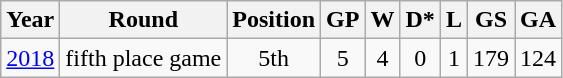<table class="wikitable" style="text-align: center;">
<tr>
<th>Year</th>
<th>Round</th>
<th>Position</th>
<th>GP</th>
<th>W</th>
<th>D*</th>
<th>L</th>
<th>GS</th>
<th>GA</th>
</tr>
<tr>
<td> <a href='#'>2018</a></td>
<td>fifth place game</td>
<td>5th</td>
<td>5</td>
<td>4</td>
<td>0</td>
<td>1</td>
<td>179</td>
<td>124</td>
</tr>
</table>
